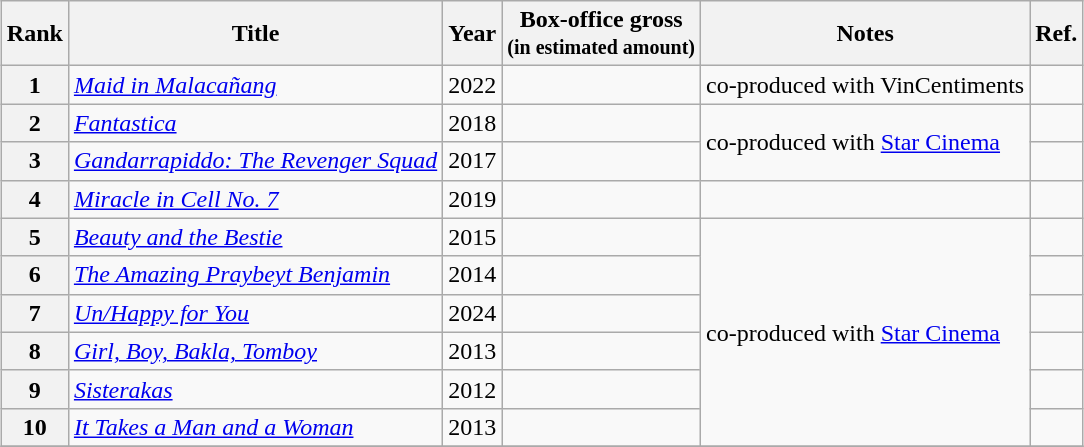<table class="wikitable sortable" style="margin:auto; margin:auto;">
<tr>
<th>Rank</th>
<th>Title</th>
<th>Year</th>
<th>Box-office gross <br><small>(in estimated amount)</small></th>
<th>Notes</th>
<th>Ref.</th>
</tr>
<tr>
<th>1</th>
<td><em><a href='#'>Maid in Malacañang</a></em></td>
<td>2022</td>
<td></td>
<td>co-produced with VinCentiments</td>
<td></td>
</tr>
<tr>
<th>2</th>
<td><em><a href='#'>Fantastica</a></em></td>
<td>2018</td>
<td></td>
<td rowspan="2">co-produced with <a href='#'>Star Cinema</a></td>
<td></td>
</tr>
<tr>
<th>3</th>
<td><em><a href='#'>Gandarrapiddo: The Revenger Squad</a></em></td>
<td>2017</td>
<td></td>
<td></td>
</tr>
<tr>
<th>4</th>
<td><em><a href='#'>Miracle in Cell No. 7</a></em></td>
<td>2019</td>
<td></td>
<td></td>
<td></td>
</tr>
<tr>
<th>5</th>
<td><em><a href='#'>Beauty and the Bestie</a></em></td>
<td>2015</td>
<td></td>
<td rowspan="6">co-produced with <a href='#'>Star Cinema</a></td>
<td></td>
</tr>
<tr>
<th>6</th>
<td><em><a href='#'>The Amazing Praybeyt Benjamin</a></em></td>
<td>2014</td>
<td></td>
<td></td>
</tr>
<tr>
<th>7</th>
<td><em><a href='#'>Un/Happy for You</a></em></td>
<td>2024</td>
<td></td>
<td></td>
</tr>
<tr>
<th>8</th>
<td><em><a href='#'>Girl, Boy, Bakla, Tomboy</a></em></td>
<td>2013</td>
<td></td>
<td></td>
</tr>
<tr>
<th>9</th>
<td><em><a href='#'>Sisterakas</a></em></td>
<td>2012</td>
<td></td>
<td></td>
</tr>
<tr>
<th>10</th>
<td><em><a href='#'>It Takes a Man and a Woman</a></em></td>
<td>2013</td>
<td></td>
<td></td>
</tr>
<tr>
</tr>
</table>
